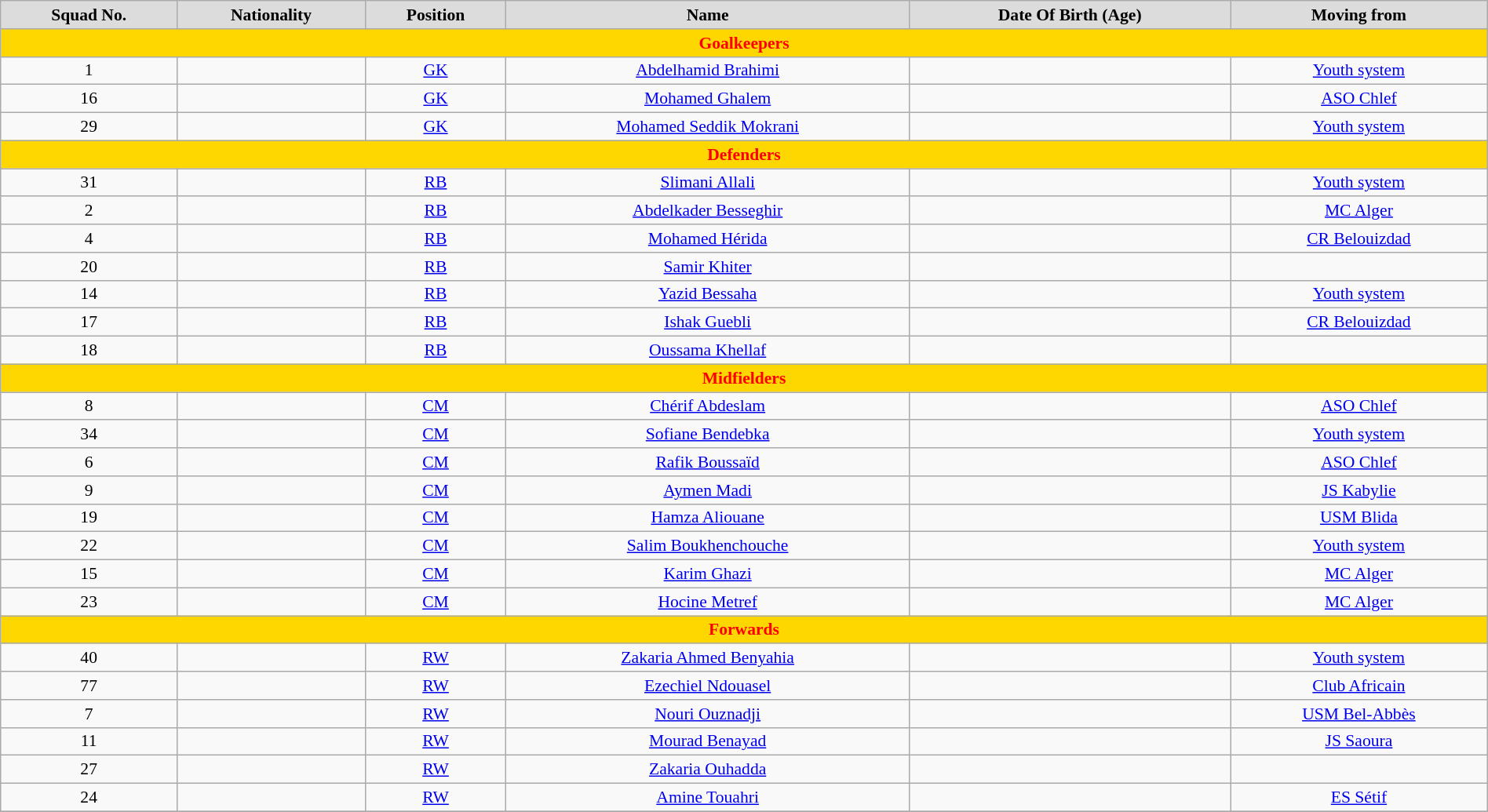<table class="wikitable"  style="text-align:center; font-size:90%; width:100%;">
<tr>
<th style="background:#dcdcdc; color:black; text-align:center;">Squad No.</th>
<th style="background:#dcdcdc; color:black; text-align:center;">Nationality</th>
<th style="background:#dcdcdc; color:black; text-align:center;">Position</th>
<th style="background:#dcdcdc; color:black; text-align:center;">Name</th>
<th style="background:#dcdcdc; color:black; text-align:center;">Date Of Birth (Age)</th>
<th style="background:#dcdcdc; color:black; text-align:center;">Moving from</th>
</tr>
<tr>
<th colspan="10" style="background:#FFD700; color:red; text-align:center;">Goalkeepers</th>
</tr>
<tr>
<td>1</td>
<td></td>
<td><a href='#'>GK</a></td>
<td><a href='#'>Abdelhamid Brahimi</a></td>
<td></td>
<td><a href='#'>Youth system</a></td>
</tr>
<tr>
<td>16</td>
<td></td>
<td><a href='#'>GK</a></td>
<td><a href='#'>Mohamed Ghalem</a></td>
<td></td>
<td> <a href='#'>ASO Chlef</a></td>
</tr>
<tr>
<td>29</td>
<td></td>
<td><a href='#'>GK</a></td>
<td><a href='#'>Mohamed Seddik Mokrani</a></td>
<td></td>
<td><a href='#'>Youth system</a></td>
</tr>
<tr>
<th colspan="10" style="background:#FFD700; color:red; text-align:center;">Defenders</th>
</tr>
<tr>
<td>31</td>
<td></td>
<td><a href='#'>RB</a></td>
<td><a href='#'>Slimani Allali</a></td>
<td></td>
<td><a href='#'>Youth system</a></td>
</tr>
<tr>
<td>2</td>
<td></td>
<td><a href='#'>RB</a></td>
<td><a href='#'>Abdelkader Besseghir</a></td>
<td></td>
<td> <a href='#'>MC Alger</a></td>
</tr>
<tr>
<td>4</td>
<td></td>
<td><a href='#'>RB</a></td>
<td><a href='#'>Mohamed Hérida</a></td>
<td></td>
<td> <a href='#'>CR Belouizdad</a></td>
</tr>
<tr>
<td>20</td>
<td></td>
<td><a href='#'>RB</a></td>
<td><a href='#'>Samir Khiter</a></td>
<td></td>
<td></td>
</tr>
<tr>
<td>14</td>
<td></td>
<td><a href='#'>RB</a></td>
<td><a href='#'>Yazid Bessaha</a></td>
<td></td>
<td><a href='#'>Youth system</a></td>
</tr>
<tr>
<td>17</td>
<td></td>
<td><a href='#'>RB</a></td>
<td><a href='#'>Ishak Guebli</a></td>
<td></td>
<td> <a href='#'>CR Belouizdad</a></td>
</tr>
<tr>
<td>18</td>
<td></td>
<td><a href='#'>RB</a></td>
<td><a href='#'>Oussama Khellaf</a></td>
<td></td>
<td></td>
</tr>
<tr>
<th colspan="10" style="background:#FFD700; color:red; text-align:center;">Midfielders</th>
</tr>
<tr>
<td>8</td>
<td></td>
<td><a href='#'>CM</a></td>
<td><a href='#'>Chérif Abdeslam</a></td>
<td></td>
<td> <a href='#'>ASO Chlef</a></td>
</tr>
<tr>
<td>34</td>
<td></td>
<td><a href='#'>CM</a></td>
<td><a href='#'>Sofiane Bendebka</a></td>
<td></td>
<td><a href='#'>Youth system</a></td>
</tr>
<tr>
<td>6</td>
<td></td>
<td><a href='#'>CM</a></td>
<td><a href='#'>Rafik Boussaïd</a></td>
<td></td>
<td> <a href='#'>ASO Chlef</a></td>
</tr>
<tr>
<td>9</td>
<td></td>
<td><a href='#'>CM</a></td>
<td><a href='#'>Aymen Madi</a></td>
<td></td>
<td> <a href='#'>JS Kabylie</a></td>
</tr>
<tr>
<td>19</td>
<td></td>
<td><a href='#'>CM</a></td>
<td><a href='#'>Hamza Aliouane</a></td>
<td></td>
<td> <a href='#'>USM Blida</a></td>
</tr>
<tr>
<td>22</td>
<td></td>
<td><a href='#'>CM</a></td>
<td><a href='#'>Salim Boukhenchouche</a></td>
<td></td>
<td><a href='#'>Youth system</a></td>
</tr>
<tr>
<td>15</td>
<td></td>
<td><a href='#'>CM</a></td>
<td><a href='#'>Karim Ghazi</a></td>
<td></td>
<td> <a href='#'>MC Alger</a></td>
</tr>
<tr>
<td>23</td>
<td></td>
<td><a href='#'>CM</a></td>
<td><a href='#'>Hocine Metref</a></td>
<td></td>
<td> <a href='#'>MC Alger</a></td>
</tr>
<tr>
<th colspan="10" style="background:#FFD700; color:red; text-align:center;">Forwards</th>
</tr>
<tr>
<td>40</td>
<td></td>
<td><a href='#'>RW</a></td>
<td><a href='#'>Zakaria Ahmed Benyahia</a></td>
<td></td>
<td><a href='#'>Youth system</a></td>
</tr>
<tr>
<td>77</td>
<td></td>
<td><a href='#'>RW</a></td>
<td><a href='#'>Ezechiel Ndouasel</a></td>
<td></td>
<td> <a href='#'>Club Africain</a></td>
</tr>
<tr>
<td>7</td>
<td></td>
<td><a href='#'>RW</a></td>
<td><a href='#'>Nouri Ouznadji</a></td>
<td></td>
<td> <a href='#'>USM Bel-Abbès</a></td>
</tr>
<tr>
<td>11</td>
<td></td>
<td><a href='#'>RW</a></td>
<td><a href='#'>Mourad Benayad</a></td>
<td></td>
<td> <a href='#'>JS Saoura</a></td>
</tr>
<tr>
<td>27</td>
<td></td>
<td><a href='#'>RW</a></td>
<td><a href='#'>Zakaria Ouhadda</a></td>
<td></td>
<td></td>
</tr>
<tr>
<td>24</td>
<td></td>
<td><a href='#'>RW</a></td>
<td><a href='#'>Amine Touahri</a></td>
<td></td>
<td> <a href='#'>ES Sétif</a></td>
</tr>
<tr>
</tr>
</table>
